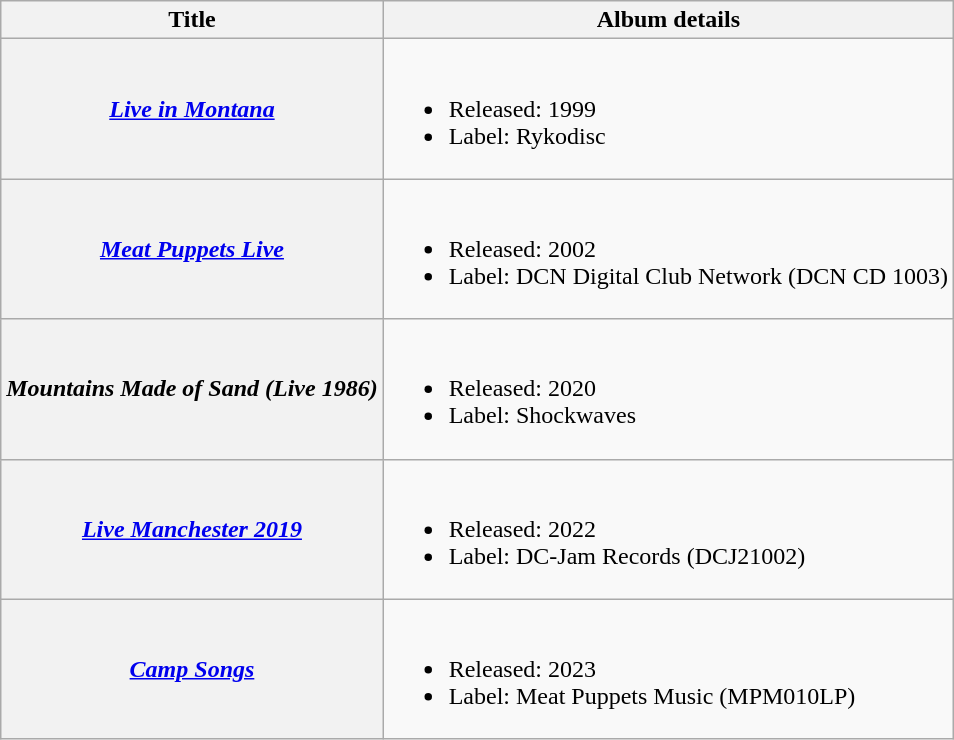<table class="wikitable plainrowheaders">
<tr>
<th>Title</th>
<th>Album details</th>
</tr>
<tr>
<th scope="row"><em><a href='#'>Live in Montana</a></em></th>
<td><br><ul><li>Released: 1999</li><li>Label: Rykodisc</li></ul></td>
</tr>
<tr>
<th scope="row"><em><a href='#'>Meat Puppets Live</a></em></th>
<td><br><ul><li>Released: 2002</li><li>Label: DCN Digital Club Network (DCN CD 1003)</li></ul></td>
</tr>
<tr>
<th scope="row"><em>Mountains Made of Sand (Live 1986)</em></th>
<td><br><ul><li>Released: 2020</li><li>Label: Shockwaves</li></ul></td>
</tr>
<tr>
<th scope="row"><em><a href='#'>Live Manchester 2019</a></em></th>
<td><br><ul><li>Released: 2022</li><li>Label: DC-Jam Records (DCJ21002)</li></ul></td>
</tr>
<tr>
<th scope="row"><em><a href='#'>Camp Songs</a></em></th>
<td><br><ul><li>Released: 2023</li><li>Label: Meat Puppets Music (MPM010LP)</li></ul></td>
</tr>
</table>
